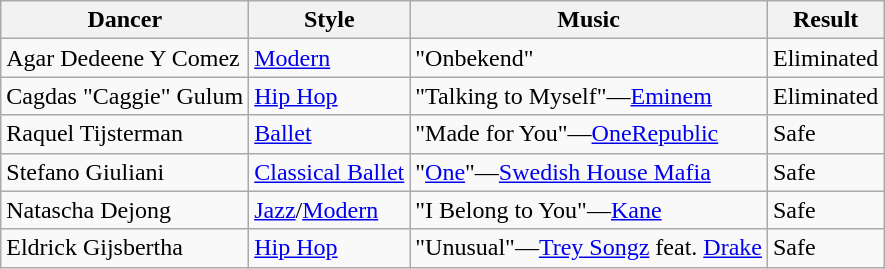<table class="wikitable">
<tr>
<th>Dancer</th>
<th>Style</th>
<th>Music</th>
<th>Result</th>
</tr>
<tr>
<td>Agar Dedeene Y Comez</td>
<td><a href='#'>Modern</a></td>
<td>"Onbekend"</td>
<td>Eliminated</td>
</tr>
<tr>
<td>Cagdas "Caggie" Gulum</td>
<td><a href='#'>Hip Hop</a></td>
<td>"Talking to Myself"—<a href='#'>Eminem</a></td>
<td>Eliminated</td>
</tr>
<tr>
<td>Raquel Tijsterman</td>
<td><a href='#'>Ballet</a></td>
<td>"Made for You"—<a href='#'>OneRepublic</a></td>
<td>Safe</td>
</tr>
<tr>
<td>Stefano Giuliani</td>
<td><a href='#'>Classical Ballet</a></td>
<td>"<a href='#'>One</a>"—<a href='#'>Swedish House Mafia</a></td>
<td>Safe</td>
</tr>
<tr>
<td>Natascha Dejong</td>
<td><a href='#'>Jazz</a>/<a href='#'>Modern</a></td>
<td>"I Belong to You"—<a href='#'>Kane</a></td>
<td>Safe</td>
</tr>
<tr>
<td>Eldrick Gijsbertha</td>
<td><a href='#'>Hip Hop</a></td>
<td>"Unusual"—<a href='#'>Trey Songz</a> feat. <a href='#'>Drake</a></td>
<td>Safe</td>
</tr>
</table>
